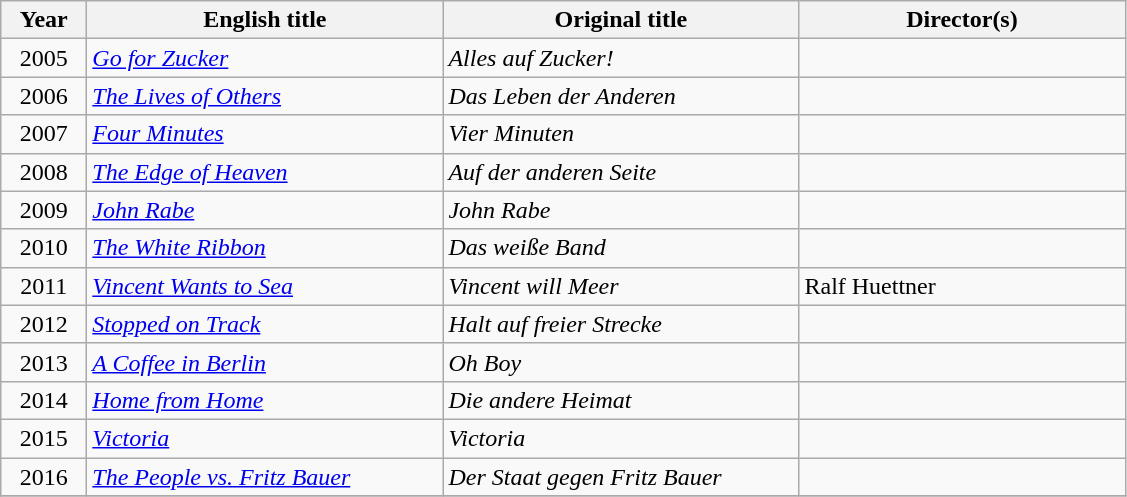<table class="wikitable sortable">
<tr>
<th width="50"><strong>Year</strong></th>
<th width="230"><strong>English title</strong></th>
<th width="230"><strong>Original title</strong></th>
<th width="210"><strong>Director(s)</strong></th>
</tr>
<tr>
<td style="text-align:center;">2005</td>
<td><em><a href='#'>Go for Zucker</a></em></td>
<td><em>Alles auf Zucker!</em></td>
<td></td>
</tr>
<tr>
<td style="text-align:center;">2006</td>
<td><em><a href='#'>The Lives of Others</a></em></td>
<td><em>Das Leben der Anderen</em></td>
<td></td>
</tr>
<tr>
<td style="text-align:center;">2007</td>
<td><em><a href='#'>Four Minutes</a></em></td>
<td><em>Vier Minuten</em></td>
<td></td>
</tr>
<tr>
<td style="text-align:center;">2008</td>
<td><em><a href='#'>The Edge of Heaven</a></em></td>
<td><em>Auf der anderen Seite</em></td>
<td></td>
</tr>
<tr>
<td style="text-align:center;">2009</td>
<td><em><a href='#'>John Rabe</a></em></td>
<td><em>John Rabe</em></td>
<td></td>
</tr>
<tr>
<td style="text-align:center;">2010</td>
<td><em><a href='#'>The White Ribbon</a></em></td>
<td><em>Das weiße Band</em></td>
<td></td>
</tr>
<tr>
<td style="text-align:center;">2011</td>
<td><em><a href='#'>Vincent Wants to Sea</a></em></td>
<td><em>Vincent will Meer</em></td>
<td>Ralf Huettner</td>
</tr>
<tr>
<td style="text-align:center;">2012</td>
<td><em><a href='#'>Stopped on Track</a></em></td>
<td><em>Halt auf freier Strecke</em></td>
<td></td>
</tr>
<tr>
<td style="text-align:center;">2013</td>
<td><em><a href='#'>A Coffee in Berlin</a></em></td>
<td><em>Oh Boy</em></td>
<td></td>
</tr>
<tr>
<td style="text-align:center;">2014</td>
<td><em><a href='#'>Home from Home</a></em></td>
<td><em>Die andere Heimat</em></td>
<td></td>
</tr>
<tr>
<td style="text-align:center;">2015</td>
<td><em><a href='#'>Victoria</a></em></td>
<td><em>Victoria</em></td>
<td></td>
</tr>
<tr>
<td style="text-align:center;">2016</td>
<td><em><a href='#'>The People vs. Fritz Bauer</a></em></td>
<td><em>Der Staat gegen Fritz Bauer</em></td>
<td></td>
</tr>
<tr>
</tr>
</table>
